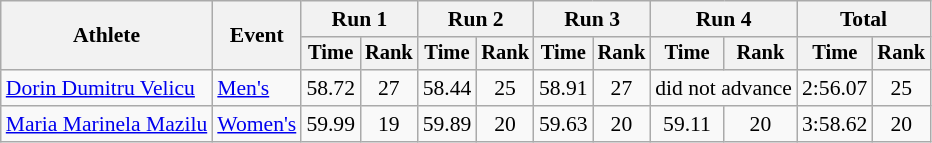<table class="wikitable" style="font-size:90%">
<tr>
<th rowspan="2">Athlete</th>
<th rowspan="2">Event</th>
<th colspan="2">Run 1</th>
<th colspan="2">Run 2</th>
<th colspan="2">Run 3</th>
<th colspan="2">Run 4</th>
<th colspan="2">Total</th>
</tr>
<tr style="font-size:95%">
<th>Time</th>
<th>Rank</th>
<th>Time</th>
<th>Rank</th>
<th>Time</th>
<th>Rank</th>
<th>Time</th>
<th>Rank</th>
<th>Time</th>
<th>Rank</th>
</tr>
<tr align=center>
<td align=left><a href='#'>Dorin Dumitru Velicu</a></td>
<td align=left><a href='#'>Men's</a></td>
<td>58.72</td>
<td>27</td>
<td>58.44</td>
<td>25</td>
<td>58.91</td>
<td>27</td>
<td colspan=2>did not advance</td>
<td>2:56.07</td>
<td>25</td>
</tr>
<tr align=center>
<td align=left><a href='#'>Maria Marinela Mazilu</a></td>
<td align=left><a href='#'>Women's</a></td>
<td>59.99</td>
<td>19</td>
<td>59.89</td>
<td>20</td>
<td>59.63</td>
<td>20</td>
<td>59.11</td>
<td>20</td>
<td>3:58.62</td>
<td>20</td>
</tr>
</table>
